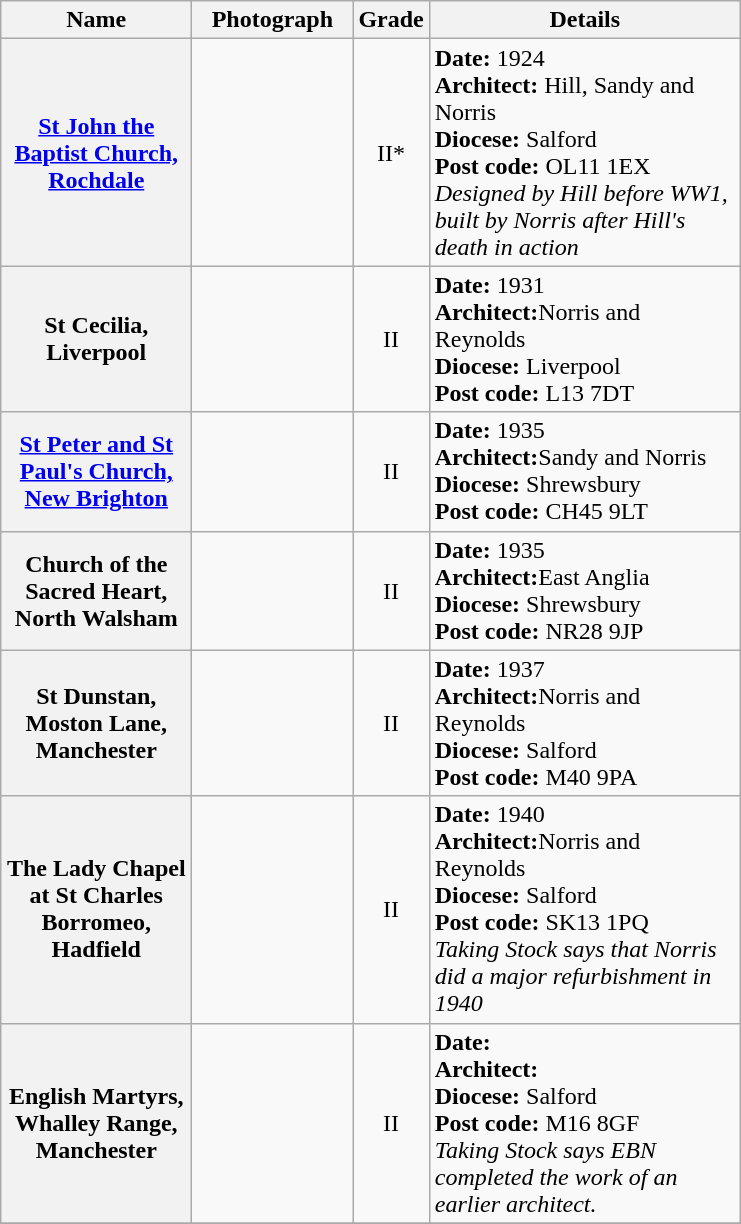<table class="wikitable sortable plainrowheaders">
<tr>
<th scope="col" style="width:120px">Name</th>
<th scope="col" style="width:100px" class="unsortable">Photograph</th>
<th scope="col" style="width:24px">Grade</th>
<th scope="col" style="width:200px">Details</th>
</tr>
<tr>
<th scope="row"><a href='#'>St John the Baptist Church, Rochdale</a></th>
<td></td>
<td align="center">II*</td>
<td><strong>Date:</strong> 1924<br><strong>Architect:</strong> Hill, Sandy and Norris<br><strong>Diocese:</strong> Salford<br><strong>Post code: </strong>OL11 1EX <br><em>Designed by Hill before WW1, built by Norris after Hill's death in action</em></td>
</tr>
<tr>
<th scope="row">St Cecilia, Liverpool</th>
<td></td>
<td align="center">II</td>
<td><strong>Date:</strong> 1931<br><strong>Architect:</strong>Norris and Reynolds<br><strong>Diocese:</strong> Liverpool<br><strong>Post code: </strong>L13 7DT</td>
</tr>
<tr>
<th scope="row"><a href='#'>St Peter and St Paul's Church, New Brighton</a></th>
<td></td>
<td align="center">II</td>
<td><strong>Date:</strong> 1935<br><strong>Architect:</strong>Sandy and Norris<br><strong>Diocese:</strong> Shrewsbury<br><strong>Post code: </strong>CH45 9LT</td>
</tr>
<tr>
<th scope="row">Church of the Sacred Heart, North Walsham</th>
<td></td>
<td align="center">II</td>
<td><strong>Date:</strong> 1935<br><strong>Architect:</strong>East Anglia<br><strong>Diocese:</strong> Shrewsbury<br><strong>Post code: </strong>NR28 9JP</td>
</tr>
<tr>
<th scope="row">St Dunstan, Moston Lane, Manchester</th>
<td></td>
<td align="center">II</td>
<td><strong>Date:</strong> 1937<br><strong>Architect:</strong>Norris and Reynolds<br><strong>Diocese:</strong> Salford <br><strong>Post code: </strong>M40 9PA</td>
</tr>
<tr>
<th scope="row">The Lady Chapel at St Charles Borromeo, Hadfield</th>
<td></td>
<td align="center">II</td>
<td><strong>Date:</strong> 1940<br><strong>Architect:</strong>Norris and Reynolds<br><strong>Diocese:</strong> Salford<br><strong>Post code: </strong>SK13 1PQ<br><em>Taking Stock says that Norris did a major refurbishment in 1940</em></td>
</tr>
<tr>
<th scope="row">English Martyrs, Whalley Range, Manchester</th>
<td></td>
<td align="center">II</td>
<td><strong>Date:</strong>  <br><strong>Architect:</strong><br><strong>Diocese:</strong> Salford<br><strong>Post code: </strong>M16 8GF<br><em>Taking Stock says EBN completed the work of an earlier architect.</em></td>
</tr>
<tr>
</tr>
<tr>
</tr>
</table>
